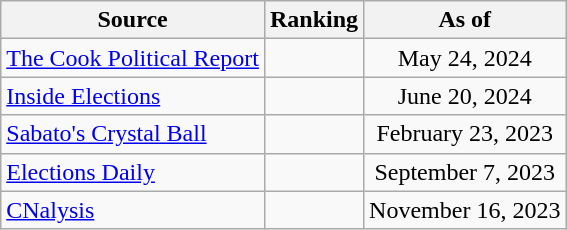<table class="wikitable" style="text-align:center">
<tr>
<th>Source</th>
<th>Ranking</th>
<th>As of</th>
</tr>
<tr>
<td align=left><a href='#'>The Cook Political Report</a></td>
<td></td>
<td>May 24, 2024</td>
</tr>
<tr>
<td align=left><a href='#'>Inside Elections</a></td>
<td></td>
<td>June 20, 2024</td>
</tr>
<tr>
<td align=left><a href='#'>Sabato's Crystal Ball</a></td>
<td></td>
<td>February 23, 2023</td>
</tr>
<tr>
<td align=left><a href='#'>Elections Daily</a></td>
<td></td>
<td>September 7, 2023</td>
</tr>
<tr>
<td align=left><a href='#'>CNalysis</a></td>
<td></td>
<td>November 16, 2023</td>
</tr>
</table>
